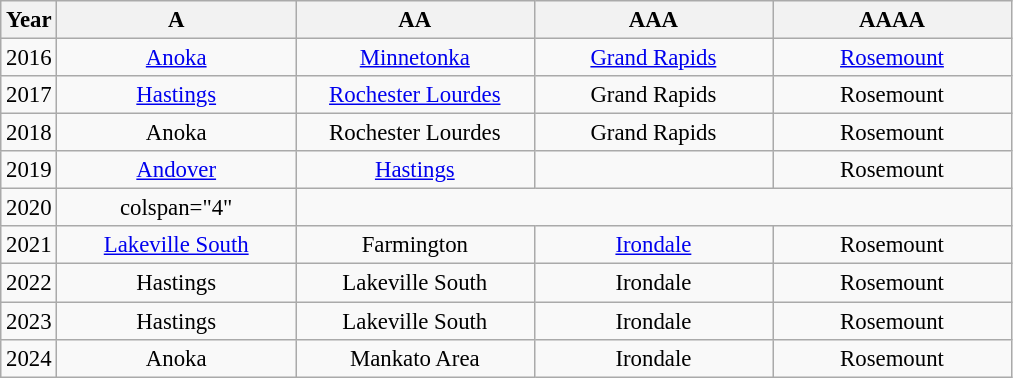<table class="wikitable" style="font-size: 95%; text-align: center;">
<tr>
<th>Year</th>
<th style="min-width: 10em;">A</th>
<th style="min-width: 10em;">AA</th>
<th style="min-width: 10em;">AAA</th>
<th style="min-width: 10em;">AAAA</th>
</tr>
<tr>
<td>2016</td>
<td><a href='#'>Anoka</a></td>
<td><a href='#'>Minnetonka</a></td>
<td><a href='#'>Grand Rapids</a></td>
<td><a href='#'>Rosemount</a></td>
</tr>
<tr>
<td>2017</td>
<td><a href='#'>Hastings</a></td>
<td><a href='#'>Rochester Lourdes</a></td>
<td>Grand Rapids</td>
<td>Rosemount</td>
</tr>
<tr>
<td>2018</td>
<td>Anoka</td>
<td>Rochester Lourdes</td>
<td>Grand Rapids</td>
<td>Rosemount</td>
</tr>
<tr>
<td>2019</td>
<td><a href='#'>Andover</a></td>
<td><a href='#'>Hastings</a></td>
<td></td>
<td>Rosemount</td>
</tr>
<tr>
<td>2020</td>
<td>colspan="4" </td>
</tr>
<tr>
<td>2021</td>
<td><a href='#'>Lakeville South</a></td>
<td>Farmington</td>
<td><a href='#'>Irondale</a></td>
<td>Rosemount</td>
</tr>
<tr>
<td>2022</td>
<td>Hastings</td>
<td>Lakeville South</td>
<td>Irondale</td>
<td>Rosemount</td>
</tr>
<tr>
<td>2023</td>
<td>Hastings</td>
<td>Lakeville South</td>
<td>Irondale</td>
<td>Rosemount</td>
</tr>
<tr>
<td>2024</td>
<td>Anoka</td>
<td>Mankato Area</td>
<td>Irondale</td>
<td>Rosemount</td>
</tr>
</table>
